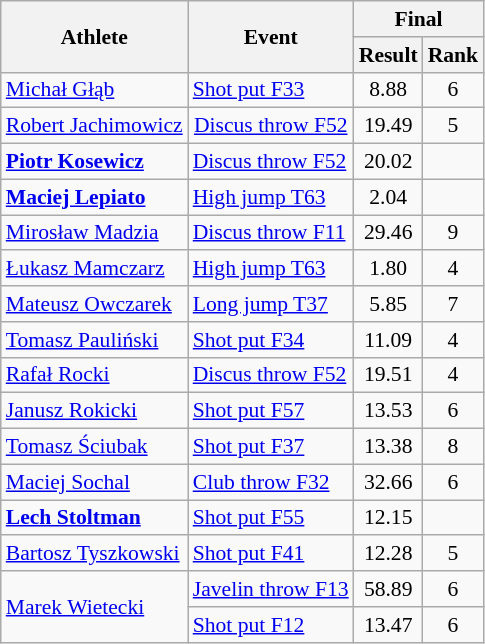<table class=wikitable style="font-size:90%">
<tr>
<th rowspan="2">Athlete</th>
<th rowspan="2">Event</th>
<th colspan="2">Final</th>
</tr>
<tr>
<th>Result</th>
<th>Rank</th>
</tr>
<tr align=center>
<td align=left><a href='#'>Michał Głąb</a></td>
<td align=left><a href='#'>Shot put F33</a></td>
<td>8.88</td>
<td>6</td>
</tr>
<tr align=center>
<td><a href='#'>Robert Jachimowicz</a></td>
<td><a href='#'>Discus throw F52</a></td>
<td>19.49</td>
<td>5</td>
</tr>
<tr align=center>
<td align=left><strong><a href='#'>Piotr Kosewicz</a></strong></td>
<td align=left><a href='#'>Discus throw F52</a></td>
<td>20.02</td>
<td></td>
</tr>
<tr align=center>
<td align=left><strong><a href='#'>Maciej Lepiato</a></strong></td>
<td align=left><a href='#'>High jump T63</a></td>
<td>2.04</td>
<td></td>
</tr>
<tr align=center>
<td align=left><a href='#'>Mirosław Madzia</a></td>
<td align=left><a href='#'>Discus throw F11</a></td>
<td>29.46</td>
<td>9</td>
</tr>
<tr align=center>
<td align=left><a href='#'>Łukasz Mamczarz</a></td>
<td align=left><a href='#'>High jump T63</a></td>
<td>1.80</td>
<td>4</td>
</tr>
<tr align=center>
<td align=left><a href='#'>Mateusz Owczarek</a></td>
<td align=left><a href='#'>Long jump T37</a></td>
<td>5.85</td>
<td>7</td>
</tr>
<tr align=center>
<td align=left><a href='#'>Tomasz Pauliński</a></td>
<td align=left><a href='#'>Shot put F34</a></td>
<td>11.09</td>
<td>4</td>
</tr>
<tr align=center>
<td align=left><a href='#'>Rafał Rocki</a></td>
<td align=left><a href='#'>Discus throw F52</a></td>
<td>19.51</td>
<td>4</td>
</tr>
<tr align=center>
<td align=left><a href='#'>Janusz Rokicki</a></td>
<td align=left><a href='#'>Shot put F57</a></td>
<td>13.53</td>
<td>6</td>
</tr>
<tr align=center>
<td align=left><a href='#'>Tomasz Ściubak</a></td>
<td align=left><a href='#'>Shot put F37</a></td>
<td>13.38</td>
<td>8</td>
</tr>
<tr align=center>
<td align=left><a href='#'>Maciej Sochal</a></td>
<td align=left><a href='#'>Club throw F32</a></td>
<td>32.66</td>
<td>6</td>
</tr>
<tr align=center>
<td align=left><strong><a href='#'>Lech Stoltman</a></strong></td>
<td align=left><a href='#'>Shot put F55</a></td>
<td>12.15</td>
<td></td>
</tr>
<tr align=center>
<td align=left><a href='#'>Bartosz Tyszkowski</a></td>
<td align=left><a href='#'>Shot put F41</a></td>
<td>12.28</td>
<td>5</td>
</tr>
<tr align=center>
<td align=left rowspan=2><a href='#'>Marek Wietecki</a></td>
<td align=left><a href='#'>Javelin throw F13</a></td>
<td>58.89</td>
<td>6</td>
</tr>
<tr align=center>
<td align=left><a href='#'>Shot put F12</a></td>
<td>13.47</td>
<td>6</td>
</tr>
</table>
